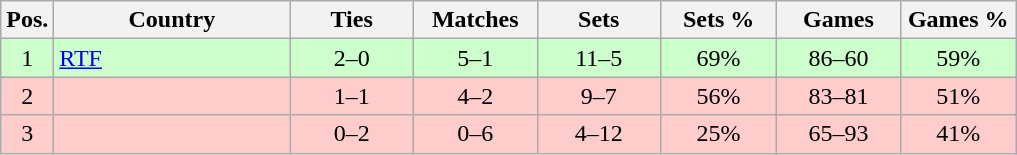<table class="wikitable nowrap" style=text-align:center>
<tr>
<th>Pos.</th>
<th width=150>Country</th>
<th width=75>Ties</th>
<th width=75>Matches</th>
<th width=75>Sets</th>
<th width=70>Sets %</th>
<th width=75>Games</th>
<th width=70>Games %</th>
</tr>
<tr bgcolor=ccffcc>
<td>1</td>
<td align=left> <a href='#'>RTF</a></td>
<td>2–0</td>
<td>5–1</td>
<td>11–5</td>
<td>69%</td>
<td>86–60</td>
<td>59%</td>
</tr>
<tr bgcolor=ffcccc>
<td>2</td>
<td align=left></td>
<td>1–1</td>
<td>4–2</td>
<td>9–7</td>
<td>56%</td>
<td>83–81</td>
<td>51%</td>
</tr>
<tr bgcolor=ffcccc>
<td>3</td>
<td align=left></td>
<td>0–2</td>
<td>0–6</td>
<td>4–12</td>
<td>25%</td>
<td>65–93</td>
<td>41%</td>
</tr>
</table>
